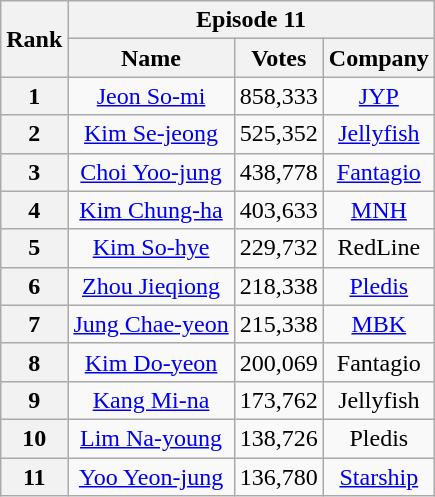<table class="wikitable sortable collapsible" style="text-align:center">
<tr>
<th scope="col" rowspan="2">Rank</th>
<th scope="col" colspan="3">Episode 11 </th>
</tr>
<tr>
<th scope="col">Name</th>
<th scope="col">Votes</th>
<th scope="col">Company</th>
</tr>
<tr>
<th scope="row">1</th>
<td><a href='#'>Jeon So-mi</a></td>
<td>858,333</td>
<td><a href='#'>JYP</a></td>
</tr>
<tr>
<th scope="row">2</th>
<td><a href='#'>Kim Se-jeong</a></td>
<td>525,352</td>
<td><a href='#'>Jellyfish</a></td>
</tr>
<tr>
<th scope="row">3</th>
<td><a href='#'>Choi Yoo-jung</a></td>
<td>438,778</td>
<td><a href='#'>Fantagio</a></td>
</tr>
<tr>
<th scope="row">4</th>
<td><a href='#'>Kim Chung-ha</a></td>
<td>403,633</td>
<td><a href='#'>MNH</a></td>
</tr>
<tr>
<th scope="row">5</th>
<td><a href='#'>Kim So-hye</a></td>
<td>229,732</td>
<td>RedLine</td>
</tr>
<tr>
<th scope="row">6</th>
<td><a href='#'>Zhou Jieqiong</a></td>
<td>218,338</td>
<td><a href='#'>Pledis</a></td>
</tr>
<tr>
<th scope="row">7</th>
<td><a href='#'>Jung Chae-yeon</a></td>
<td>215,338</td>
<td><a href='#'>MBK</a></td>
</tr>
<tr>
<th scope="row">8</th>
<td><a href='#'>Kim Do-yeon</a></td>
<td>200,069</td>
<td>Fantagio</td>
</tr>
<tr>
<th scope="row">9</th>
<td><a href='#'>Kang Mi-na</a></td>
<td>173,762</td>
<td>Jellyfish</td>
</tr>
<tr>
<th scope="row">10</th>
<td><a href='#'>Lim Na-young</a></td>
<td>138,726</td>
<td>Pledis</td>
</tr>
<tr>
<th scope="row">11</th>
<td><a href='#'>Yoo Yeon-jung</a></td>
<td>136,780</td>
<td><a href='#'>Starship</a></td>
</tr>
</table>
